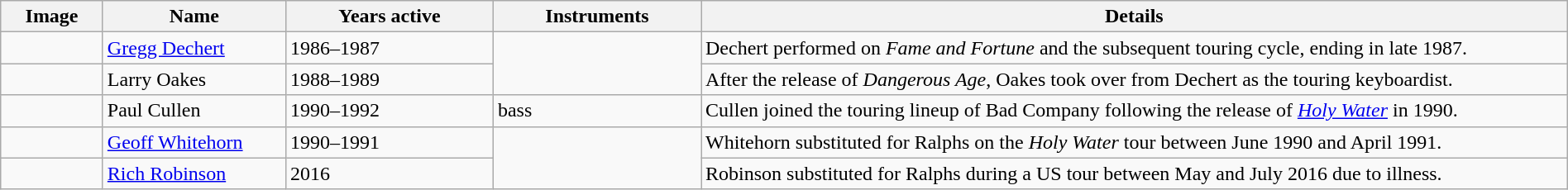<table class="wikitable" border="1" width=100%>
<tr>
<th width="75">Image</th>
<th width="140">Name</th>
<th width="160">Years active</th>
<th width="160">Instruments</th>
<th>Details</th>
</tr>
<tr>
<td></td>
<td><a href='#'>Gregg Dechert</a></td>
<td>1986–1987</td>
<td Rowspan="2"></td>
<td>Dechert performed on <em>Fame and Fortune</em> and the subsequent touring cycle, ending in late 1987.</td>
</tr>
<tr>
<td></td>
<td>Larry Oakes</td>
<td>1988–1989</td>
<td>After the release of <em>Dangerous Age</em>, Oakes took over from Dechert as the touring keyboardist.</td>
</tr>
<tr>
<td></td>
<td>Paul Cullen</td>
<td>1990–1992</td>
<td>bass</td>
<td>Cullen joined the touring lineup of Bad Company following the release of <em><a href='#'>Holy Water</a></em> in 1990.</td>
</tr>
<tr>
<td></td>
<td><a href='#'>Geoff Whitehorn</a></td>
<td>1990–1991</td>
<td rowspan="2"></td>
<td>Whitehorn substituted for Ralphs on the <em>Holy Water</em> tour between June 1990 and April 1991.</td>
</tr>
<tr>
<td></td>
<td><a href='#'>Rich Robinson</a></td>
<td>2016</td>
<td>Robinson substituted for Ralphs during a US tour between May and July 2016 due to illness.</td>
</tr>
</table>
